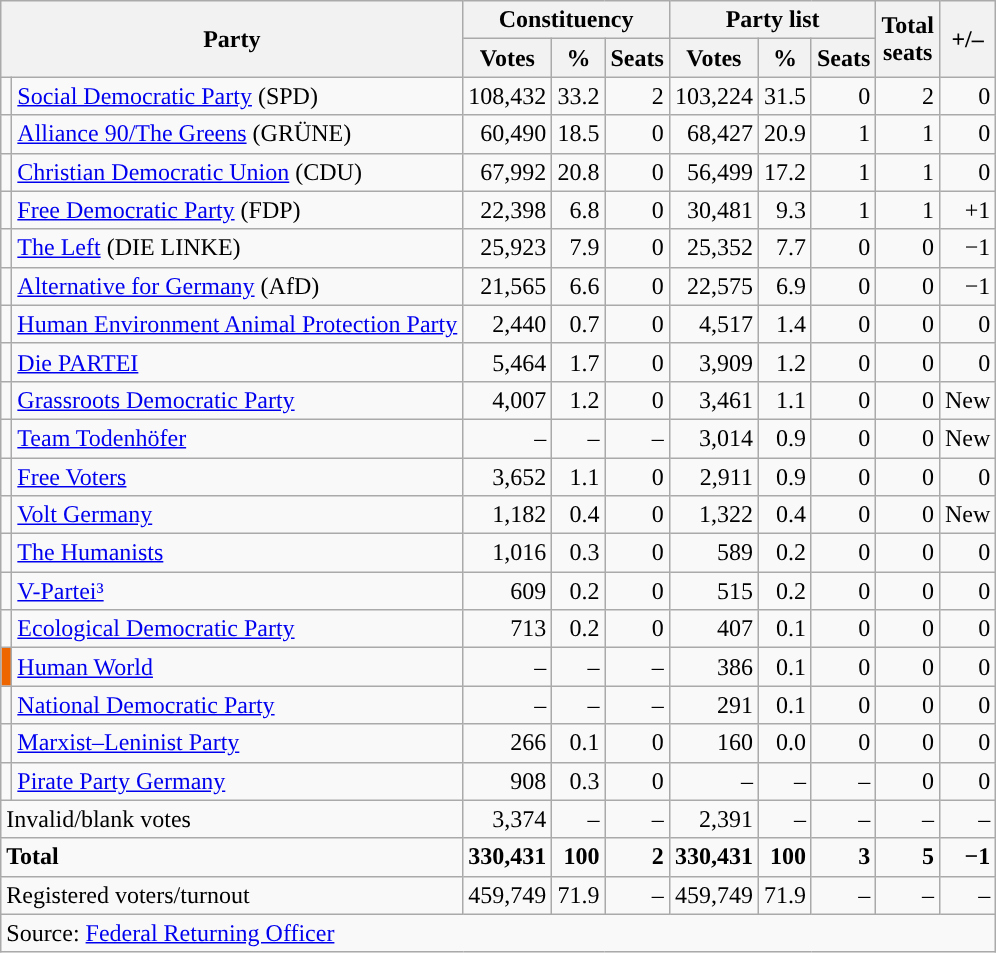<table class="wikitable" style="text-align:right">
<tr>
<th colspan="2" rowspan="2">Party</th>
<th colspan="3">Constituency</th>
<th colspan="3">Party list</th>
<th rowspan="2">Total<br>seats</th>
<th rowspan="2">+/–</th>
</tr>
<tr>
<th>Votes</th>
<th>%</th>
<th>Seats</th>
<th>Votes</th>
<th>%</th>
<th>Seats</th>
</tr>
<tr>
<td></td>
<td align="left"><a href='#'>Social Democratic Party</a> (SPD)</td>
<td>108,432</td>
<td>33.2</td>
<td>2</td>
<td>103,224</td>
<td>31.5</td>
<td>0</td>
<td>2</td>
<td>0</td>
</tr>
<tr>
<td></td>
<td align="left"><a href='#'>Alliance 90/The Greens</a> (GRÜNE)</td>
<td>60,490</td>
<td>18.5</td>
<td>0</td>
<td>68,427</td>
<td>20.9</td>
<td>1</td>
<td>1</td>
<td>0</td>
</tr>
<tr>
<td></td>
<td align="left"><a href='#'>Christian Democratic Union</a> (CDU)</td>
<td>67,992</td>
<td>20.8</td>
<td>0</td>
<td>56,499</td>
<td>17.2</td>
<td>1</td>
<td>1</td>
<td>0</td>
</tr>
<tr>
<td></td>
<td align="left"><a href='#'>Free Democratic Party</a> (FDP)</td>
<td>22,398</td>
<td>6.8</td>
<td>0</td>
<td>30,481</td>
<td>9.3</td>
<td>1</td>
<td>1</td>
<td>+1</td>
</tr>
<tr>
<td></td>
<td align="left"><a href='#'>The Left</a> (DIE LINKE)</td>
<td>25,923</td>
<td>7.9</td>
<td>0</td>
<td>25,352</td>
<td>7.7</td>
<td>0</td>
<td>0</td>
<td>−1</td>
</tr>
<tr>
<td></td>
<td align="left"><a href='#'>Alternative for Germany</a> (AfD)</td>
<td>21,565</td>
<td>6.6</td>
<td>0</td>
<td>22,575</td>
<td>6.9</td>
<td>0</td>
<td>0</td>
<td>−1</td>
</tr>
<tr>
<td style="background-color:"></td>
<td align="left"><a href='#'>Human Environment Animal Protection Party</a></td>
<td>2,440</td>
<td>0.7</td>
<td>0</td>
<td>4,517</td>
<td>1.4</td>
<td>0</td>
<td>0</td>
<td>0</td>
</tr>
<tr>
<td style="background-color:"></td>
<td align="left"><a href='#'>Die PARTEI</a></td>
<td>5,464</td>
<td>1.7</td>
<td>0</td>
<td>3,909</td>
<td>1.2</td>
<td>0</td>
<td>0</td>
<td>0</td>
</tr>
<tr>
<td style="background-color:"></td>
<td align="left"><a href='#'>Grassroots Democratic Party</a></td>
<td>4,007</td>
<td>1.2</td>
<td>0</td>
<td>3,461</td>
<td>1.1</td>
<td>0</td>
<td>0</td>
<td>New</td>
</tr>
<tr>
<td style="background-color:"></td>
<td align="left"><a href='#'>Team Todenhöfer</a></td>
<td>–</td>
<td>–</td>
<td>–</td>
<td>3,014</td>
<td>0.9</td>
<td>0</td>
<td>0</td>
<td>New</td>
</tr>
<tr>
<td style="background-color:"></td>
<td align="left"><a href='#'>Free Voters</a></td>
<td>3,652</td>
<td>1.1</td>
<td>0</td>
<td>2,911</td>
<td>0.9</td>
<td>0</td>
<td>0</td>
<td>0</td>
</tr>
<tr>
<td style="background-color:"></td>
<td align="left"><a href='#'>Volt Germany</a></td>
<td>1,182</td>
<td>0.4</td>
<td>0</td>
<td>1,322</td>
<td>0.4</td>
<td>0</td>
<td>0</td>
<td>New</td>
</tr>
<tr>
<td style="background-color:"></td>
<td align="left"><a href='#'>The Humanists</a></td>
<td>1,016</td>
<td>0.3</td>
<td>0</td>
<td>589</td>
<td>0.2</td>
<td>0</td>
<td>0</td>
<td>0</td>
</tr>
<tr>
<td style="background-color:"></td>
<td align="left"><a href='#'>V-Partei³</a></td>
<td>609</td>
<td>0.2</td>
<td>0</td>
<td>515</td>
<td>0.2</td>
<td>0</td>
<td>0</td>
<td>0</td>
</tr>
<tr>
<td style="background-color:"></td>
<td align="left"><a href='#'>Ecological Democratic Party</a></td>
<td>713</td>
<td>0.2</td>
<td>0</td>
<td>407</td>
<td>0.1</td>
<td>0</td>
<td>0</td>
<td>0</td>
</tr>
<tr>
<td style="background-color:#EE6600"></td>
<td align="left"><a href='#'>Human World</a></td>
<td>–</td>
<td>–</td>
<td>–</td>
<td>386</td>
<td>0.1</td>
<td>0</td>
<td>0</td>
<td>0</td>
</tr>
<tr>
<td style="background-color:"></td>
<td align="left"><a href='#'>National Democratic Party</a></td>
<td>–</td>
<td>–</td>
<td>–</td>
<td>291</td>
<td>0.1</td>
<td>0</td>
<td>0</td>
<td>0</td>
</tr>
<tr>
<td style="background-color:"></td>
<td align="left"><a href='#'>Marxist–Leninist Party</a></td>
<td>266</td>
<td>0.1</td>
<td>0</td>
<td>160</td>
<td>0.0</td>
<td>0</td>
<td>0</td>
<td>0</td>
</tr>
<tr>
<td style="background-color:"></td>
<td align="left"><a href='#'>Pirate Party Germany</a></td>
<td>908</td>
<td>0.3</td>
<td>0</td>
<td>–</td>
<td>–</td>
<td>–</td>
<td>0</td>
<td>0</td>
</tr>
<tr>
<td colspan="2" align="left">Invalid/blank votes</td>
<td>3,374</td>
<td>–</td>
<td>–</td>
<td>2,391</td>
<td>–</td>
<td>–</td>
<td>–</td>
<td>–</td>
</tr>
<tr>
<td colspan="2" align="left"><strong>Total</strong></td>
<td><strong>330,431</strong></td>
<td><strong>100</strong></td>
<td><strong>2</strong></td>
<td><strong>330,431</strong></td>
<td><strong>100</strong></td>
<td><strong>3</strong></td>
<td><strong>5</strong></td>
<td><strong>−1</strong></td>
</tr>
<tr>
<td colspan="2" align="left">Registered voters/turnout</td>
<td>459,749</td>
<td>71.9</td>
<td>–</td>
<td>459,749</td>
<td>71.9</td>
<td>–</td>
<td>–</td>
<td>–</td>
</tr>
<tr>
<td colspan="10" align="left">Source: <a href='#'>Federal Returning Officer</a></td>
</tr>
</table>
